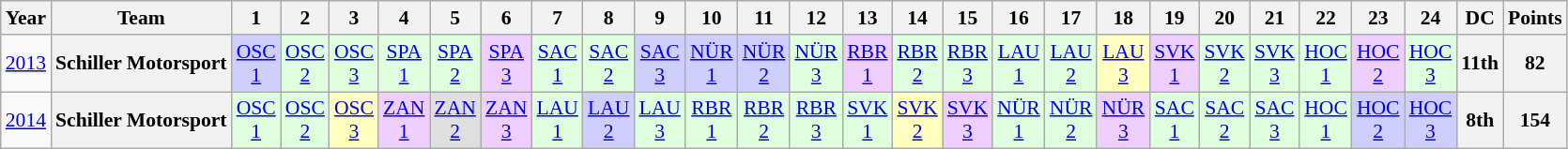<table class="wikitable" style="text-align:center; font-size:90%">
<tr>
<th>Year</th>
<th>Team</th>
<th>1</th>
<th>2</th>
<th>3</th>
<th>4</th>
<th>5</th>
<th>6</th>
<th>7</th>
<th>8</th>
<th>9</th>
<th>10</th>
<th>11</th>
<th>12</th>
<th>13</th>
<th>14</th>
<th>15</th>
<th>16</th>
<th>17</th>
<th>18</th>
<th>19</th>
<th>20</th>
<th>21</th>
<th>22</th>
<th>23</th>
<th>24</th>
<th>DC</th>
<th>Points</th>
</tr>
<tr>
<td><a href='#'>2013</a></td>
<th>Schiller Motorsport</th>
<td style="background:#CFCFFF;"><a href='#'>OSC<br>1</a><br></td>
<td style="background:#DFFFDF;"><a href='#'>OSC<br>2</a><br></td>
<td style="background:#DFFFDF;"><a href='#'>OSC<br>3</a><br></td>
<td style="background:#DFFFDF;"><a href='#'>SPA<br>1</a><br></td>
<td style="background:#DFFFDF;"><a href='#'>SPA<br>2</a><br></td>
<td style="background:#EFCFFF;"><a href='#'>SPA<br>3</a><br></td>
<td style="background:#DFFFDF;"><a href='#'>SAC<br>1</a><br></td>
<td style="background:#DFFFDF;"><a href='#'>SAC<br>2</a><br></td>
<td style="background:#CFCFFF;"><a href='#'>SAC<br>3</a><br></td>
<td style="background:#CFCFFF;"><a href='#'>NÜR<br>1</a><br></td>
<td style="background:#CFCFFF;"><a href='#'>NÜR<br>2</a><br></td>
<td style="background:#DFFFDF;"><a href='#'>NÜR<br>3</a><br></td>
<td style="background:#EFCFFF;"><a href='#'>RBR<br>1</a><br></td>
<td style="background:#DFFFDF;"><a href='#'>RBR<br>2</a><br></td>
<td style="background:#DFFFDF;"><a href='#'>RBR<br>3</a><br></td>
<td style="background:#DFFFDF;"><a href='#'>LAU<br>1</a><br></td>
<td style="background:#DFFFDF;"><a href='#'>LAU<br>2</a><br></td>
<td style="background:#FFFFBF;"><a href='#'>LAU<br>3</a><br></td>
<td style="background:#EFCFFF;"><a href='#'>SVK<br>1</a><br></td>
<td style="background:#DFFFDF;"><a href='#'>SVK<br>2</a><br></td>
<td style="background:#DFFFDF;"><a href='#'>SVK<br>3</a><br></td>
<td style="background:#DFFFDF;"><a href='#'>HOC<br>1</a><br></td>
<td style="background:#EFCFFF;"><a href='#'>HOC<br>2</a><br></td>
<td style="background:#DFFFDF;"><a href='#'>HOC<br>3</a><br></td>
<th>11th</th>
<th>82</th>
</tr>
<tr>
<td><a href='#'>2014</a></td>
<th>Schiller Motorsport</th>
<td style="background:#DFFFDF;"><a href='#'>OSC<br>1</a><br></td>
<td style="background:#DFFFDF;"><a href='#'>OSC<br>2</a><br></td>
<td style="background:#FFFFBF;"><a href='#'>OSC<br>3</a><br></td>
<td style="background:#EFCFFF;"><a href='#'>ZAN<br>1</a><br></td>
<td style="background:#DFDFDF;"><a href='#'>ZAN<br>2</a><br></td>
<td style="background:#EFCFFF;"><a href='#'>ZAN<br>3</a><br></td>
<td style="background:#DFFFDF;"><a href='#'>LAU<br>1</a><br></td>
<td style="background:#CFCFFF;"><a href='#'>LAU<br>2</a><br></td>
<td style="background:#DFFFDF;"><a href='#'>LAU<br>3</a><br></td>
<td style="background:#DFFFDF;"><a href='#'>RBR<br>1</a><br></td>
<td style="background:#DFFFDF;"><a href='#'>RBR<br>2</a><br></td>
<td style="background:#DFFFDF;"><a href='#'>RBR<br>3</a><br></td>
<td style="background:#DFFFDF;"><a href='#'>SVK<br>1</a><br></td>
<td style="background:#FFFFBF;"><a href='#'>SVK<br>2</a><br></td>
<td style="background:#EFCFFF;"><a href='#'>SVK<br>3</a><br></td>
<td style="background:#DFFFDF;"><a href='#'>NÜR<br>1</a><br></td>
<td style="background:#DFFFDF;"><a href='#'>NÜR<br>2</a><br></td>
<td style="background:#EFCFFF;"><a href='#'>NÜR<br>3</a><br></td>
<td style="background:#DFFFDF;"><a href='#'>SAC<br>1</a><br></td>
<td style="background:#DFFFDF;"><a href='#'>SAC<br>2</a><br></td>
<td style="background:#DFFFDF;"><a href='#'>SAC<br>3</a><br></td>
<td style="background:#DFFFDF;"><a href='#'>HOC<br>1</a><br></td>
<td style="background:#CFCFFF;"><a href='#'>HOC<br>2</a><br></td>
<td style="background:#CFCFFF;"><a href='#'>HOC<br>3</a><br></td>
<th>8th</th>
<th>154</th>
</tr>
</table>
